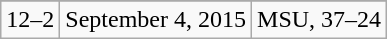<table class="wikitable">
<tr align="center">
</tr>
<tr align="center">
<td>12–2</td>
<td>September 4, 2015</td>
<td>MSU, 37–24</td>
</tr>
</table>
